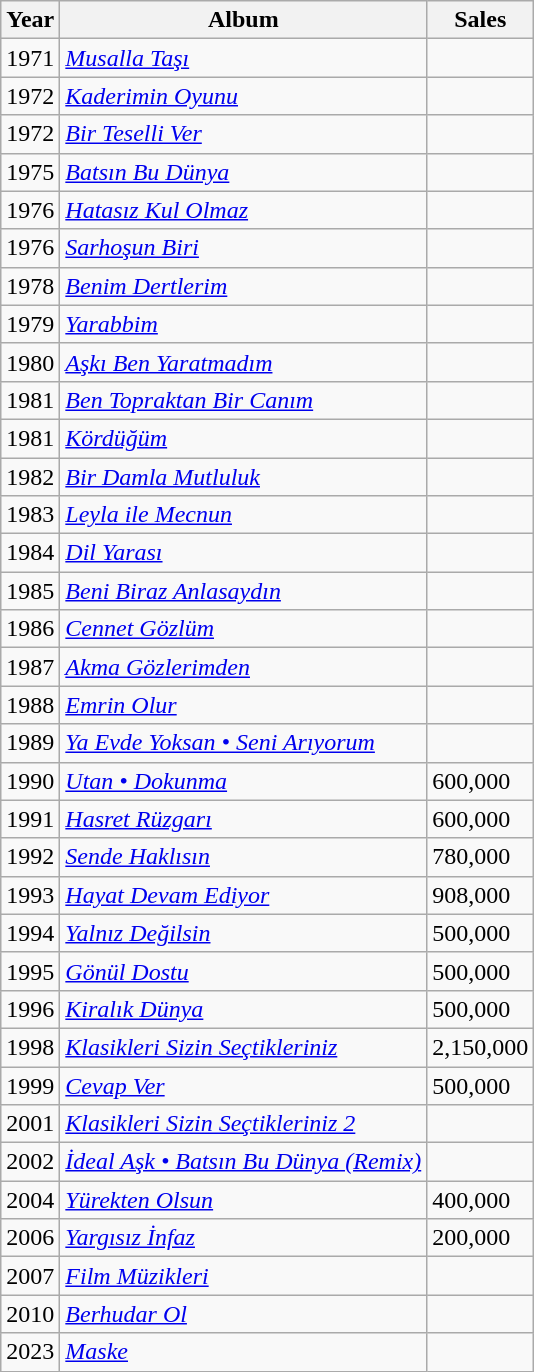<table class="wikitable">
<tr>
<th>Year</th>
<th>Album</th>
<th>Sales</th>
</tr>
<tr>
<td>1971</td>
<td><em><a href='#'>Musalla Taşı</a></em></td>
<td></td>
</tr>
<tr>
<td>1972</td>
<td><em><a href='#'>Kaderimin Oyunu</a></em></td>
<td></td>
</tr>
<tr>
<td>1972</td>
<td><em><a href='#'>Bir Teselli Ver</a></em></td>
<td></td>
</tr>
<tr>
<td>1975</td>
<td><em><a href='#'>Batsın Bu Dünya</a></em></td>
<td></td>
</tr>
<tr>
<td>1976</td>
<td><em><a href='#'>Hatasız Kul Olmaz</a></em></td>
<td></td>
</tr>
<tr>
<td>1976</td>
<td><em><a href='#'>Sarhoşun Biri</a></em></td>
<td></td>
</tr>
<tr>
<td>1978</td>
<td><em><a href='#'>Benim Dertlerim</a></em></td>
<td></td>
</tr>
<tr>
<td>1979</td>
<td><em><a href='#'>Yarabbim</a></em></td>
<td></td>
</tr>
<tr>
<td>1980</td>
<td><em><a href='#'>Aşkı Ben Yaratmadım</a></em></td>
<td></td>
</tr>
<tr>
<td>1981</td>
<td><em><a href='#'>Ben Topraktan Bir Canım</a></em></td>
<td></td>
</tr>
<tr>
<td>1981</td>
<td><em><a href='#'>Kördüğüm</a></em></td>
<td></td>
</tr>
<tr>
<td>1982</td>
<td><em><a href='#'>Bir Damla Mutluluk</a></em></td>
<td></td>
</tr>
<tr>
<td>1983</td>
<td><em><a href='#'>Leyla ile Mecnun</a></em></td>
<td></td>
</tr>
<tr>
<td>1984</td>
<td><em><a href='#'>Dil Yarası</a></em></td>
<td></td>
</tr>
<tr>
<td>1985</td>
<td><em><a href='#'>Beni Biraz Anlasaydın</a></em></td>
<td></td>
</tr>
<tr>
<td>1986</td>
<td><em><a href='#'>Cennet Gözlüm</a></em></td>
<td></td>
</tr>
<tr>
<td>1987</td>
<td><em><a href='#'>Akma Gözlerimden</a></em></td>
<td></td>
</tr>
<tr>
<td>1988</td>
<td><em><a href='#'>Emrin Olur</a></em></td>
<td></td>
</tr>
<tr>
<td>1989</td>
<td><em><a href='#'>Ya Evde Yoksan • Seni Arıyorum</a></em></td>
<td></td>
</tr>
<tr>
<td>1990</td>
<td><em><a href='#'>Utan • Dokunma</a></em></td>
<td>600,000</td>
</tr>
<tr>
<td>1991</td>
<td><em><a href='#'>Hasret Rüzgarı</a></em></td>
<td>600,000</td>
</tr>
<tr>
<td>1992</td>
<td><em><a href='#'>Sende Haklısın</a></em></td>
<td>780,000</td>
</tr>
<tr>
<td>1993</td>
<td><em><a href='#'>Hayat Devam Ediyor</a></em></td>
<td>908,000</td>
</tr>
<tr>
<td>1994</td>
<td><em><a href='#'>Yalnız Değilsin</a></em></td>
<td>500,000</td>
</tr>
<tr>
<td>1995</td>
<td><em><a href='#'>Gönül Dostu</a></em></td>
<td>500,000</td>
</tr>
<tr>
<td>1996</td>
<td><em><a href='#'>Kiralık Dünya</a></em></td>
<td>500,000</td>
</tr>
<tr>
<td>1998</td>
<td><em><a href='#'>Klasikleri Sizin Seçtikleriniz</a></em></td>
<td>2,150,000</td>
</tr>
<tr>
<td>1999</td>
<td><em><a href='#'>Cevap Ver</a></em></td>
<td>500,000</td>
</tr>
<tr>
<td>2001</td>
<td><em><a href='#'>Klasikleri Sizin Seçtikleriniz 2</a></em></td>
<td></td>
</tr>
<tr>
<td>2002</td>
<td><em><a href='#'>İdeal Aşk • Batsın Bu Dünya (Remix)</a></em></td>
<td></td>
</tr>
<tr>
<td>2004</td>
<td><em><a href='#'>Yürekten Olsun</a></em></td>
<td>400,000</td>
</tr>
<tr>
<td>2006</td>
<td><em><a href='#'>Yargısız İnfaz</a></em></td>
<td>200,000</td>
</tr>
<tr>
<td>2007</td>
<td><em><a href='#'>Film Müzikleri</a></em></td>
<td></td>
</tr>
<tr>
<td>2010</td>
<td><em><a href='#'>Berhudar Ol</a></em></td>
<td></td>
</tr>
<tr>
<td>2023</td>
<td><em><a href='#'>Maske</a></em></td>
</tr>
</table>
